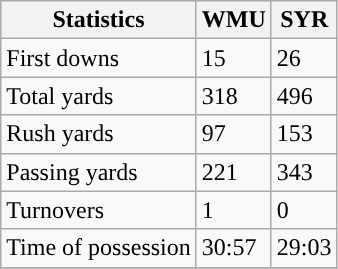<table class="wikitable" style="float: left;">
<tr>
<th>Statistics</th>
<th>WMU</th>
<th>SYR</th>
</tr>
<tr>
<td>First downs</td>
<td>15</td>
<td>26</td>
</tr>
<tr>
<td>Total yards</td>
<td>318</td>
<td>496</td>
</tr>
<tr>
<td>Rush yards</td>
<td>97</td>
<td>153</td>
</tr>
<tr>
<td>Passing yards</td>
<td>221</td>
<td>343</td>
</tr>
<tr>
<td>Turnovers</td>
<td>1</td>
<td>0</td>
</tr>
<tr>
<td>Time of possession</td>
<td>30:57</td>
<td>29:03</td>
</tr>
<tr>
</tr>
</table>
